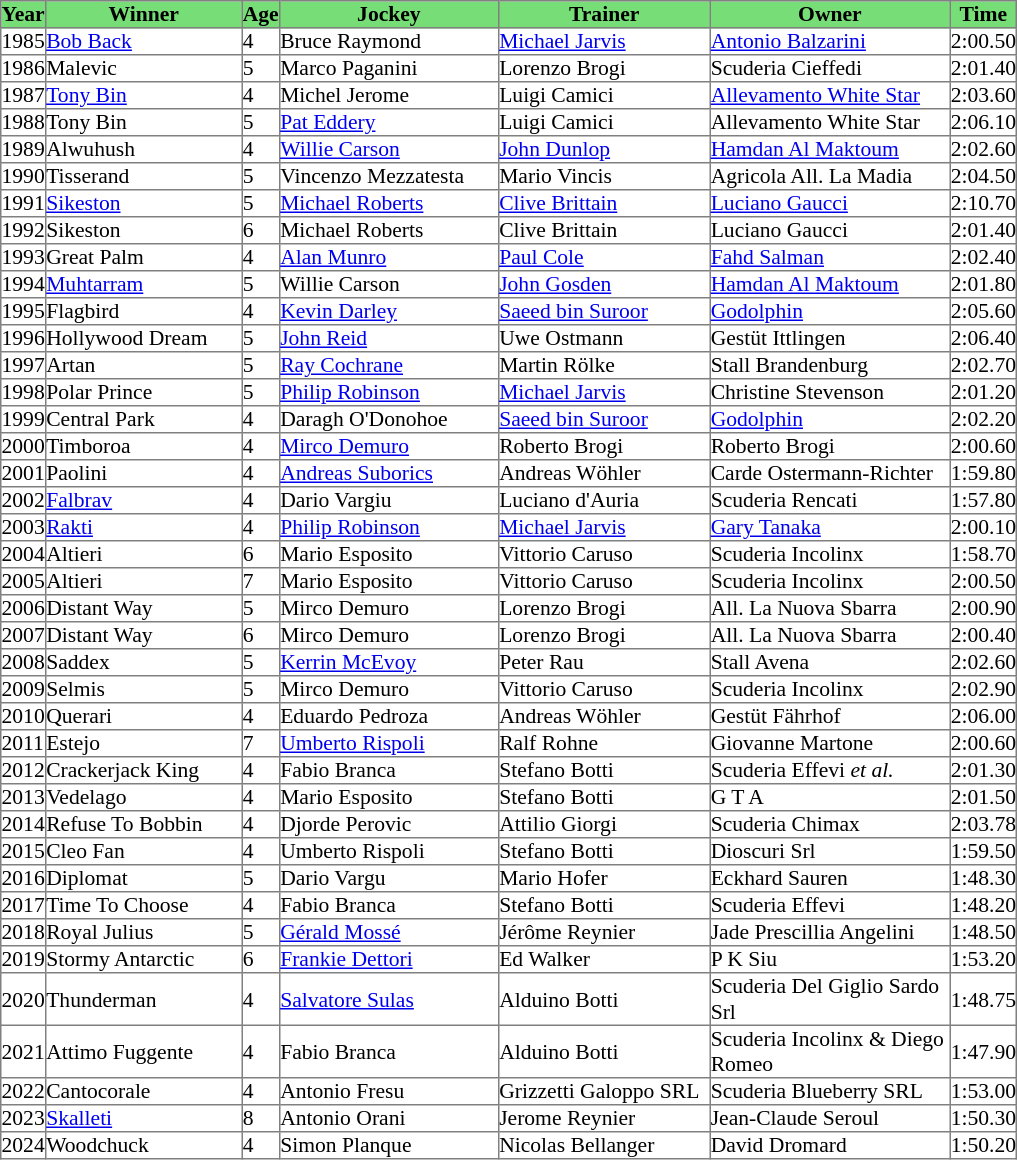<table class = "sortable" | border="1" cellpadding="0" style="border-collapse: collapse; font-size:90%">
<tr bgcolor="#77dd77" align="center">
<th>Year</th>
<th>Winner</th>
<th>Age</th>
<th>Jockey</th>
<th>Trainer</th>
<th>Owner</th>
<th>Time</th>
</tr>
<tr>
<td>1985</td>
<td width=130px><a href='#'>Bob Back</a></td>
<td>4</td>
<td width=145px>Bruce Raymond</td>
<td width=140px><a href='#'>Michael Jarvis</a></td>
<td width=159px><a href='#'>Antonio Balzarini</a></td>
<td>2:00.50</td>
</tr>
<tr>
<td>1986</td>
<td>Malevic</td>
<td>5</td>
<td>Marco Paganini</td>
<td>Lorenzo Brogi</td>
<td>Scuderia Cieffedi</td>
<td>2:01.40</td>
</tr>
<tr>
<td>1987</td>
<td><a href='#'>Tony Bin</a></td>
<td>4</td>
<td>Michel Jerome</td>
<td>Luigi Camici</td>
<td><a href='#'>Allevamento White Star</a></td>
<td>2:03.60</td>
</tr>
<tr>
<td>1988</td>
<td>Tony Bin</td>
<td>5</td>
<td><a href='#'>Pat Eddery</a></td>
<td>Luigi Camici</td>
<td>Allevamento White Star</td>
<td>2:06.10</td>
</tr>
<tr>
<td>1989</td>
<td>Alwuhush</td>
<td>4</td>
<td><a href='#'>Willie Carson</a></td>
<td><a href='#'>John Dunlop</a></td>
<td><a href='#'>Hamdan Al Maktoum</a></td>
<td>2:02.60</td>
</tr>
<tr>
<td>1990</td>
<td>Tisserand</td>
<td>5</td>
<td>Vincenzo Mezzatesta</td>
<td>Mario Vincis</td>
<td>Agricola All. La Madia </td>
<td>2:04.50</td>
</tr>
<tr>
<td>1991</td>
<td><a href='#'>Sikeston</a></td>
<td>5</td>
<td><a href='#'>Michael Roberts</a></td>
<td><a href='#'>Clive Brittain</a></td>
<td><a href='#'>Luciano Gaucci</a></td>
<td>2:10.70</td>
</tr>
<tr>
<td>1992</td>
<td>Sikeston</td>
<td>6</td>
<td>Michael Roberts</td>
<td>Clive Brittain</td>
<td>Luciano Gaucci</td>
<td>2:01.40</td>
</tr>
<tr>
<td>1993</td>
<td>Great Palm</td>
<td>4</td>
<td><a href='#'>Alan Munro</a></td>
<td><a href='#'>Paul Cole</a></td>
<td><a href='#'>Fahd Salman</a></td>
<td>2:02.40</td>
</tr>
<tr>
<td>1994</td>
<td><a href='#'>Muhtarram</a></td>
<td>5</td>
<td>Willie Carson</td>
<td><a href='#'>John Gosden</a></td>
<td><a href='#'>Hamdan Al Maktoum</a></td>
<td>2:01.80</td>
</tr>
<tr>
<td>1995</td>
<td>Flagbird</td>
<td>4</td>
<td><a href='#'>Kevin Darley</a></td>
<td><a href='#'>Saeed bin Suroor</a></td>
<td><a href='#'>Godolphin</a></td>
<td>2:05.60</td>
</tr>
<tr>
<td>1996</td>
<td>Hollywood Dream</td>
<td>5</td>
<td><a href='#'>John Reid</a></td>
<td>Uwe Ostmann</td>
<td>Gestüt Ittlingen</td>
<td>2:06.40</td>
</tr>
<tr>
<td>1997</td>
<td>Artan</td>
<td>5</td>
<td><a href='#'>Ray Cochrane</a></td>
<td>Martin Rölke</td>
<td>Stall Brandenburg</td>
<td>2:02.70</td>
</tr>
<tr>
<td>1998</td>
<td>Polar Prince</td>
<td>5</td>
<td><a href='#'>Philip Robinson</a></td>
<td><a href='#'>Michael Jarvis</a></td>
<td>Christine Stevenson</td>
<td>2:01.20</td>
</tr>
<tr>
<td>1999</td>
<td>Central Park</td>
<td>4</td>
<td>Daragh O'Donohoe</td>
<td><a href='#'>Saeed bin Suroor</a></td>
<td><a href='#'>Godolphin</a></td>
<td>2:02.20</td>
</tr>
<tr>
<td>2000</td>
<td>Timboroa</td>
<td>4</td>
<td><a href='#'>Mirco Demuro</a></td>
<td>Roberto Brogi</td>
<td>Roberto Brogi</td>
<td>2:00.60</td>
</tr>
<tr>
<td>2001</td>
<td>Paolini</td>
<td>4</td>
<td><a href='#'>Andreas Suborics</a></td>
<td>Andreas Wöhler</td>
<td><span>Carde Ostermann-Richter</span></td>
<td>1:59.80</td>
</tr>
<tr>
<td>2002</td>
<td><a href='#'>Falbrav</a></td>
<td>4</td>
<td>Dario Vargiu</td>
<td>Luciano d'Auria</td>
<td>Scuderia Rencati</td>
<td>1:57.80</td>
</tr>
<tr>
<td>2003</td>
<td><a href='#'>Rakti</a></td>
<td>4</td>
<td><a href='#'>Philip Robinson</a></td>
<td><a href='#'>Michael Jarvis</a></td>
<td><a href='#'>Gary Tanaka</a></td>
<td>2:00.10</td>
</tr>
<tr>
<td>2004</td>
<td>Altieri</td>
<td>6</td>
<td>Mario Esposito</td>
<td>Vittorio Caruso</td>
<td>Scuderia Incolinx</td>
<td>1:58.70</td>
</tr>
<tr>
<td>2005</td>
<td>Altieri</td>
<td>7</td>
<td>Mario Esposito</td>
<td>Vittorio Caruso</td>
<td>Scuderia Incolinx</td>
<td>2:00.50</td>
</tr>
<tr>
<td>2006</td>
<td>Distant Way</td>
<td>5</td>
<td>Mirco Demuro</td>
<td>Lorenzo Brogi</td>
<td>All. La Nuova Sbarra</td>
<td>2:00.90</td>
</tr>
<tr>
<td>2007</td>
<td>Distant Way</td>
<td>6</td>
<td>Mirco Demuro</td>
<td>Lorenzo Brogi</td>
<td>All. La Nuova Sbarra</td>
<td>2:00.40</td>
</tr>
<tr>
<td>2008</td>
<td>Saddex</td>
<td>5</td>
<td><a href='#'>Kerrin McEvoy</a></td>
<td>Peter Rau</td>
<td>Stall Avena</td>
<td>2:02.60</td>
</tr>
<tr>
<td>2009</td>
<td>Selmis</td>
<td>5</td>
<td>Mirco Demuro</td>
<td>Vittorio Caruso</td>
<td>Scuderia Incolinx</td>
<td>2:02.90</td>
</tr>
<tr>
<td>2010</td>
<td>Querari</td>
<td>4</td>
<td>Eduardo Pedroza</td>
<td>Andreas Wöhler</td>
<td>Gestüt Fährhof</td>
<td>2:06.00</td>
</tr>
<tr>
<td>2011</td>
<td>Estejo</td>
<td>7</td>
<td><a href='#'>Umberto Rispoli</a></td>
<td>Ralf Rohne</td>
<td>Giovanne Martone</td>
<td>2:00.60</td>
</tr>
<tr>
<td>2012</td>
<td>Crackerjack King</td>
<td>4</td>
<td>Fabio Branca</td>
<td>Stefano Botti</td>
<td>Scuderia Effevi <em>et al.</em></td>
<td>2:01.30</td>
</tr>
<tr>
<td>2013</td>
<td>Vedelago</td>
<td>4</td>
<td>Mario Esposito</td>
<td>Stefano Botti</td>
<td>G T A</td>
<td>2:01.50</td>
</tr>
<tr>
<td>2014</td>
<td>Refuse To Bobbin</td>
<td>4</td>
<td>Djorde Perovic</td>
<td>Attilio Giorgi</td>
<td>Scuderia Chimax</td>
<td>2:03.78</td>
</tr>
<tr>
<td>2015</td>
<td>Cleo Fan</td>
<td>4</td>
<td>Umberto Rispoli</td>
<td>Stefano Botti</td>
<td>Dioscuri Srl</td>
<td>1:59.50</td>
</tr>
<tr>
<td>2016</td>
<td>Diplomat</td>
<td>5</td>
<td>Dario Vargu</td>
<td>Mario Hofer</td>
<td>Eckhard Sauren</td>
<td>1:48.30</td>
</tr>
<tr>
<td>2017</td>
<td>Time To Choose</td>
<td>4</td>
<td>Fabio Branca</td>
<td>Stefano Botti</td>
<td>Scuderia Effevi</td>
<td>1:48.20</td>
</tr>
<tr>
<td>2018</td>
<td>Royal Julius</td>
<td>5</td>
<td><a href='#'>Gérald Mossé</a></td>
<td>Jérôme Reynier</td>
<td>Jade Prescillia Angelini</td>
<td>1:48.50</td>
</tr>
<tr>
<td>2019</td>
<td>Stormy Antarctic</td>
<td>6</td>
<td><a href='#'>Frankie Dettori</a></td>
<td>Ed Walker</td>
<td>P K Siu</td>
<td>1:53.20</td>
</tr>
<tr>
<td>2020</td>
<td>Thunderman</td>
<td>4</td>
<td><a href='#'>Salvatore Sulas</a></td>
<td>Alduino Botti</td>
<td>Scuderia Del Giglio Sardo Srl</td>
<td>1:48.75</td>
</tr>
<tr>
<td>2021</td>
<td>Attimo Fuggente</td>
<td>4</td>
<td>Fabio Branca</td>
<td>Alduino Botti</td>
<td>Scuderia Incolinx & Diego Romeo</td>
<td>1:47.90</td>
</tr>
<tr>
<td>2022</td>
<td>Cantocorale</td>
<td>4</td>
<td>Antonio Fresu</td>
<td>Grizzetti Galoppo SRL</td>
<td>Scuderia Blueberry SRL</td>
<td>1:53.00</td>
</tr>
<tr>
<td>2023</td>
<td><a href='#'>Skalleti</a></td>
<td>8</td>
<td>Antonio Orani</td>
<td>Jerome Reynier</td>
<td>Jean-Claude Seroul</td>
<td>1:50.30</td>
</tr>
<tr>
<td>2024</td>
<td>Woodchuck </td>
<td>4</td>
<td>Simon Planque</td>
<td>Nicolas Bellanger</td>
<td>David Dromard</td>
<td>1:50.20</td>
</tr>
</table>
